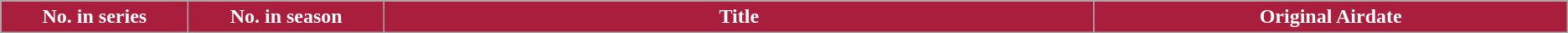<table class="wikitable plainrowheaders">
<tr>
<th style="background:#A91D3D; color:#fff; width:3%;">No. in series</th>
<th ! style="background:#A91D3D; color:#fff; width:3%;">No. in season</th>
<th ! style="background:#A91D3D; color:#fff; width:12%;">Title</th>
<th ! style="background:#A91D3D; color:#fff; width:8%;">Original Airdate<br>

















</th>
</tr>
</table>
